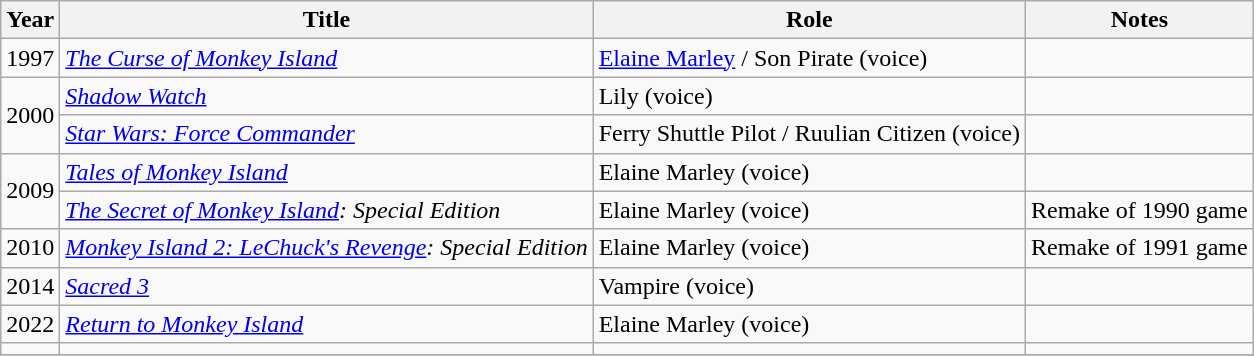<table class="wikitable sortable plainrowheaders" style="white-space:nowrap">
<tr>
<th>Year</th>
<th>Title</th>
<th>Role</th>
<th>Notes</th>
</tr>
<tr>
<td>1997</td>
<td><em><a href='#'>The Curse of Monkey Island</a></em></td>
<td><a href='#'>Elaine Marley</a> / Son Pirate (voice)</td>
<td></td>
</tr>
<tr>
<td rowspan=2>2000</td>
<td><em><a href='#'>Shadow Watch</a></em></td>
<td>Lily (voice)</td>
<td></td>
</tr>
<tr>
<td><em><a href='#'>Star Wars: Force Commander</a></em></td>
<td>Ferry Shuttle Pilot / Ruulian Citizen (voice)</td>
<td></td>
</tr>
<tr>
<td rowspan=2>2009</td>
<td><em><a href='#'>Tales of Monkey Island</a></em></td>
<td>Elaine Marley (voice)</td>
<td></td>
</tr>
<tr>
<td><em><a href='#'>The Secret of Monkey Island</a>: Special Edition</em></td>
<td>Elaine Marley (voice)</td>
<td>Remake of 1990 game</td>
</tr>
<tr>
<td>2010</td>
<td><em><a href='#'>Monkey Island 2: LeChuck's Revenge</a>: Special Edition</em></td>
<td>Elaine Marley (voice)</td>
<td>Remake of 1991 game</td>
</tr>
<tr>
<td>2014</td>
<td><em><a href='#'>Sacred 3</a></em></td>
<td>Vampire (voice)</td>
<td></td>
</tr>
<tr>
<td>2022</td>
<td><em><a href='#'>Return to Monkey Island</a></em></td>
<td>Elaine Marley (voice)</td>
<td></td>
</tr>
<tr>
<td></td>
<td></td>
<td></td>
<td></td>
</tr>
<tr>
</tr>
</table>
